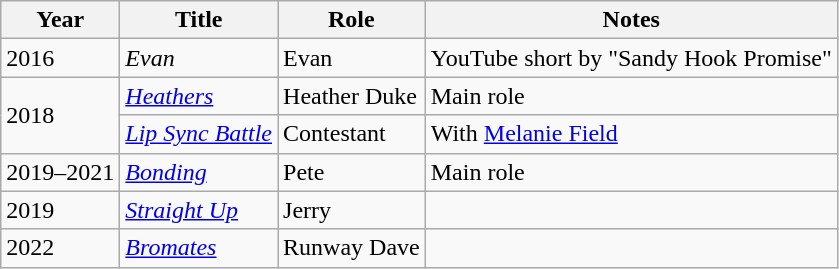<table class="wikitable">
<tr>
<th>Year</th>
<th>Title</th>
<th>Role</th>
<th>Notes</th>
</tr>
<tr>
<td>2016</td>
<td><em>Evan</em></td>
<td>Evan</td>
<td>YouTube short by "Sandy Hook Promise"</td>
</tr>
<tr>
<td rowspan="2">2018</td>
<td><em><a href='#'>Heathers</a></em></td>
<td>Heather Duke</td>
<td>Main role</td>
</tr>
<tr>
<td><em><a href='#'>Lip Sync Battle</a></em></td>
<td>Contestant</td>
<td>With <a href='#'>Melanie Field</a></td>
</tr>
<tr>
<td>2019–2021</td>
<td><em><a href='#'>Bonding</a></em></td>
<td>Pete</td>
<td>Main role</td>
</tr>
<tr>
<td>2019</td>
<td><em><a href='#'>Straight Up</a></em></td>
<td>Jerry</td>
</tr>
<tr>
<td>2022</td>
<td><em><a href='#'>Bromates</a></em></td>
<td>Runway Dave</td>
<td></td>
</tr>
</table>
